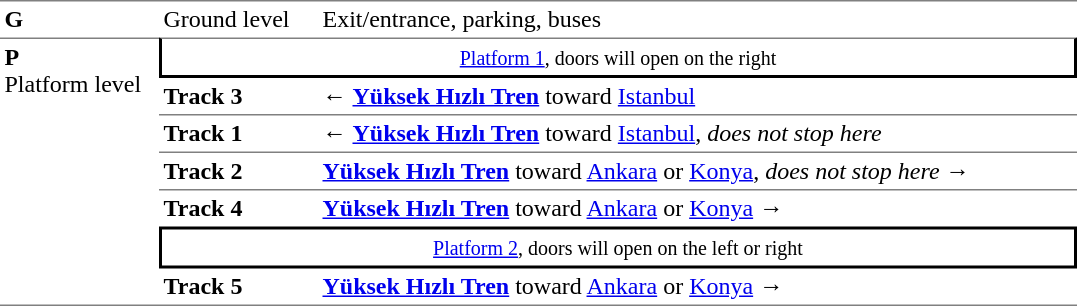<table table border=0 cellspacing=0 cellpadding=3>
<tr>
<td style="border-top:solid 1px gray;vertical-align:top;" width=50><strong>G</strong></td>
<td style="border-top:solid 1px gray;vertical-align:top;" width=100>Ground level</td>
<td style="border-top:solid 1px gray;vertical-align:top;" width=500>Exit/entrance, parking, buses</td>
</tr>
<tr>
<td style="border-top:solid 1px gray;border-bottom:solid 1px gray;vertical-align:top;" width=100 rowspan=8><strong>P</strong><br>Platform level</td>
</tr>
<tr>
<td style="border-top:solid 1px gray;border-right:solid 2px black;border-left:solid 2px black;border-bottom:solid 2px black;text-align:center;" colspan=2><small><a href='#'>Platform 1</a>, doors will open on the right</small> </td>
</tr>
<tr>
<td style="border-bottom:solid 1px gray;" width=100><strong>Track 3</strong></td>
<td style="border-bottom:solid 1px gray;" width=500>← <strong><a href='#'><span>Yüksek Hızlı Tren</span></a></strong> toward <a href='#'>Istanbul</a></td>
</tr>
<tr>
<td style="border-bottom:solid 1px gray;" width=100><strong>Track 1</strong></td>
<td style="border-bottom:solid 1px gray;" width=500>← <strong><a href='#'><span>Yüksek Hızlı Tren</span></a></strong> toward <a href='#'>Istanbul</a>, <em>does not stop here</em></td>
</tr>
<tr>
<td style="border-bottom:solid 1px gray;" width=100><strong>Track 2</strong></td>
<td style="border-bottom:solid 1px gray;" width=500><strong><a href='#'><span>Yüksek Hızlı Tren</span></a></strong> toward <a href='#'>Ankara</a> or <a href='#'>Konya</a>, <em>does not stop here</em> →</td>
</tr>
<tr>
<td width=100><strong>Track 4</strong></td>
<td width=500><strong><a href='#'><span>Yüksek Hızlı Tren</span></a></strong> toward <a href='#'>Ankara</a> or <a href='#'>Konya</a> →</td>
</tr>
<tr>
<td style="border-bottom:solid 2px black;border-top:solid 2px black;border-right:solid 2px black;border-left:solid 2px black;text-align:center;" colspan=2><small><a href='#'>Platform 2</a>, doors will open on the left or right</small> </td>
</tr>
<tr>
<td style="border-bottom:solid 1px gray;" width=100><strong>Track 5</strong></td>
<td style="border-bottom:solid 1px gray;" width=500><strong><a href='#'><span>Yüksek Hızlı Tren</span></a></strong> toward <a href='#'>Ankara</a> or <a href='#'>Konya</a> →</td>
</tr>
</table>
